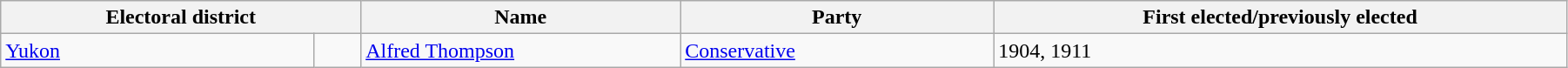<table class="wikitable" width=95%>
<tr>
<th colspan=2 width=23%>Electoral district</th>
<th>Name</th>
<th width=20%>Party</th>
<th>First elected/previously elected</th>
</tr>
<tr>
<td width=20%><a href='#'>Yukon</a></td>
<td></td>
<td><a href='#'>Alfred Thompson</a></td>
<td><a href='#'>Conservative</a></td>
<td>1904, 1911</td>
</tr>
</table>
